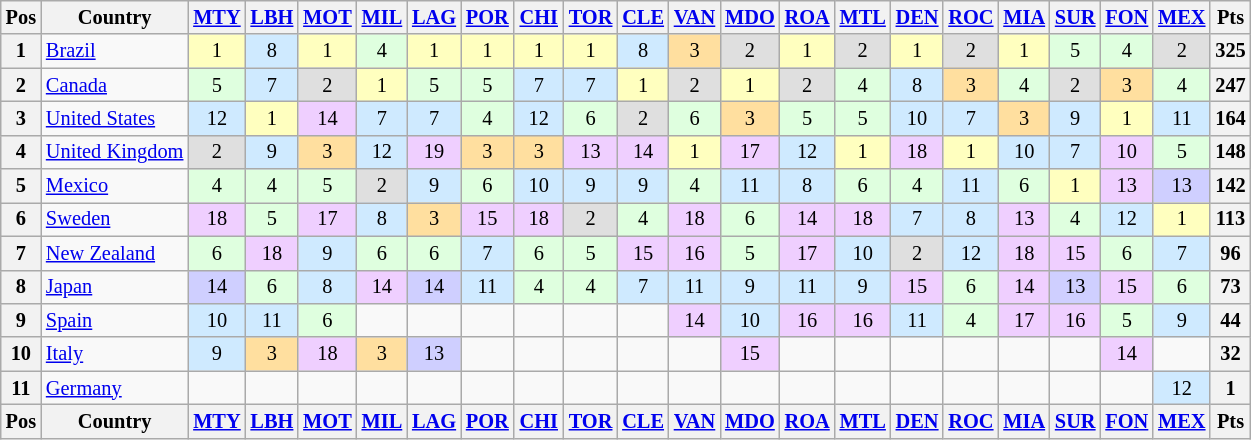<table class="wikitable" style="font-size: 85%;">
<tr valign="top">
<th valign="middle">Pos</th>
<th valign="middle">Country</th>
<th width="27"><a href='#'>MTY</a> </th>
<th width="27"><a href='#'>LBH</a> </th>
<th width="27"><a href='#'>MOT</a> </th>
<th width="27"><a href='#'>MIL</a> </th>
<th width="27"><a href='#'>LAG</a> </th>
<th width="27"><a href='#'>POR</a> </th>
<th width="27"><a href='#'>CHI</a> </th>
<th width="27"><a href='#'>TOR</a> </th>
<th width="27"><a href='#'>CLE</a> </th>
<th width="27"><a href='#'>VAN</a> </th>
<th width="27"><a href='#'>MDO</a> </th>
<th width="27"><a href='#'>ROA</a> </th>
<th width="27"><a href='#'>MTL</a> </th>
<th width="27"><a href='#'>DEN</a> </th>
<th width="27"><a href='#'>ROC</a> </th>
<th width="27"><a href='#'>MIA</a> </th>
<th width="27"><a href='#'>SUR</a> </th>
<th width="27"><a href='#'>FON</a> </th>
<th width="27"><a href='#'>MEX</a> </th>
<th valign="middle">Pts</th>
</tr>
<tr>
<th>1</th>
<td> <a href='#'>Brazil</a></td>
<td style="background:#ffffbf;" align=center>1</td>
<td style="background:#CFEAFF;" align=center>8</td>
<td style="background:#ffffbf;" align=center>1</td>
<td style="background:#dfffdf;" align=center>4</td>
<td style="background:#ffffbf;" align=center>1</td>
<td style="background:#ffffbf;" align=center>1</td>
<td style="background:#ffffbf;" align=center>1</td>
<td style="background:#ffffbf;" align=center>1</td>
<td style="background:#CFEAFF;" align=center>8</td>
<td style="background:#ffdf9f;" align=center>3</td>
<td style="background:#dfdfdf;" align=center>2</td>
<td style="background:#ffffbf;" align=center>1</td>
<td style="background:#dfdfdf;" align=center>2</td>
<td style="background:#ffffbf;" align=center>1</td>
<td style="background:#dfdfdf;" align=center>2</td>
<td style="background:#ffffbf;" align=center>1</td>
<td style="background:#dfffdf;" align=center>5</td>
<td style="background:#dfffdf;" align=center>4</td>
<td style="background:#dfdfdf;" align=center>2</td>
<th>325</th>
</tr>
<tr>
<th>2</th>
<td> <a href='#'>Canada</a></td>
<td style="background:#dfffdf;" align=center>5</td>
<td style="background:#CFEAFF;" align=center>7</td>
<td style="background:#dfdfdf;" align=center>2</td>
<td style="background:#ffffbf;" align=center>1</td>
<td style="background:#dfffdf;" align=center>5</td>
<td style="background:#dfffdf;" align=center>5</td>
<td style="background:#CFEAFF;" align=center>7</td>
<td style="background:#CFEAFF;" align=center>7</td>
<td style="background:#ffffbf;" align=center>1</td>
<td style="background:#dfdfdf;" align=center>2</td>
<td style="background:#ffffbf;" align=center>1</td>
<td style="background:#dfdfdf;" align=center>2</td>
<td style="background:#dfffdf;" align=center>4</td>
<td style="background:#CFEAFF;" align=center>8</td>
<td style="background:#ffdf9f;" align=center>3</td>
<td style="background:#dfffdf;" align=center>4</td>
<td style="background:#dfdfdf;" align=center>2</td>
<td style="background:#ffdf9f;" align=center>3</td>
<td style="background:#dfffdf;" align=center>4</td>
<th>247</th>
</tr>
<tr>
<th>3</th>
<td> <a href='#'>United States</a></td>
<td style="background:#CFEAFF;" align=center>12</td>
<td style="background:#ffffbf;" align=center>1</td>
<td style="background:#efcfff;" align=center>14</td>
<td style="background:#CFEAFF;" align=center>7</td>
<td style="background:#CFEAFF;" align=center>7</td>
<td style="background:#dfffdf;" align=center>4</td>
<td style="background:#CFEAFF;" align=center>12</td>
<td style="background:#dfffdf;" align=center>6</td>
<td style="background:#dfdfdf;" align=center>2</td>
<td style="background:#dfffdf;" align=center>6</td>
<td style="background:#ffdf9f;" align=center>3</td>
<td style="background:#dfffdf;" align=center>5</td>
<td style="background:#dfffdf;" align=center>5</td>
<td style="background:#CFEAFF;" align=center>10</td>
<td style="background:#CFEAFF;" align=center>7</td>
<td style="background:#ffdf9f;" align=center>3</td>
<td style="background:#CFEAFF;" align=center>9</td>
<td style="background:#ffffbf;" align=center>1</td>
<td style="background:#CFEAFF;" align=center>11</td>
<th>164</th>
</tr>
<tr>
<th>4</th>
<td nowrap> <a href='#'>United Kingdom</a></td>
<td style="background:#dfdfdf;" align=center>2</td>
<td style="background:#CFEAFF;" align=center>9</td>
<td style="background:#ffdf9f;" align=center>3</td>
<td style="background:#CFEAFF;" align=center>12</td>
<td style="background:#efcfff;" align=center>19</td>
<td style="background:#ffdf9f;" align=center>3</td>
<td style="background:#ffdf9f;" align=center>3</td>
<td style="background:#efcfff;" align=center>13</td>
<td style="background:#efcfff;" align=center>14</td>
<td style="background:#ffffbf;" align=center>1</td>
<td style="background:#efcfff;" align=center>17</td>
<td style="background:#CFEAFF;" align=center>12</td>
<td style="background:#ffffbf;" align=center>1</td>
<td style="background:#efcfff;" align=center>18</td>
<td style="background:#ffffbf;" align=center>1</td>
<td style="background:#CFEAFF;" align=center>10</td>
<td style="background:#CFEAFF;" align=center>7</td>
<td style="background:#efcfff;" align=center>10</td>
<td style="background:#dfffdf;" align=center>5</td>
<th>148</th>
</tr>
<tr>
<th>5</th>
<td> <a href='#'>Mexico</a></td>
<td style="background:#dfffdf;" align=center>4</td>
<td style="background:#dfffdf;" align=center>4</td>
<td style="background:#dfffdf;" align=center>5</td>
<td style="background:#dfdfdf;" align=center>2</td>
<td style="background:#CFEAFF;" align=center>9</td>
<td style="background:#dfffdf;" align=center>6</td>
<td style="background:#CFEAFF;" align=center>10</td>
<td style="background:#CFEAFF;" align=center>9</td>
<td style="background:#CFEAFF;" align=center>9</td>
<td style="background:#dfffdf;" align=center>4</td>
<td style="background:#CFEAFF;" align=center>11</td>
<td style="background:#CFEAFF;" align=center>8</td>
<td style="background:#dfffdf;" align=center>6</td>
<td style="background:#dfffdf;" align=center>4</td>
<td style="background:#CFEAFF;" align=center>11</td>
<td style="background:#dfffdf;" align=center>6</td>
<td style="background:#ffffbf;" align=center>1</td>
<td style="background:#efcfff;" align=center>13</td>
<td style="background:#CFCFFF;" align=center>13</td>
<th>142</th>
</tr>
<tr>
<th>6</th>
<td> <a href='#'>Sweden</a></td>
<td style="background:#efcfff;" align=center>18</td>
<td style="background:#dfffdf;" align=center>5</td>
<td style="background:#efcfff;" align=center>17</td>
<td style="background:#CFEAFF;" align=center>8</td>
<td style="background:#ffdf9f;" align=center>3</td>
<td style="background:#efcfff;" align=center>15</td>
<td style="background:#efcfff;" align=center>18</td>
<td style="background:#dfdfdf;" align=center>2</td>
<td style="background:#dfffdf;" align=center>4</td>
<td style="background:#efcfff;" align=center>18</td>
<td style="background:#dfffdf;" align=center>6</td>
<td style="background:#efcfff;" align=center>14</td>
<td style="background:#efcfff;" align=center>18</td>
<td style="background:#CFEAFF;" align=center>7</td>
<td style="background:#CFEAFF;" align=center>8</td>
<td style="background:#efcfff;" align=center>13</td>
<td style="background:#dfffdf;" align=center>4</td>
<td style="background:#CFEAFF;" align=center>12</td>
<td style="background:#ffffbf;" align=center>1</td>
<th>113</th>
</tr>
<tr>
<th>7</th>
<td> <a href='#'>New Zealand</a></td>
<td style="background:#dfffdf;" align=center>6</td>
<td style="background:#efcfff;" align=center>18</td>
<td style="background:#CFEAFF;" align=center>9</td>
<td style="background:#dfffdf;" align=center>6</td>
<td style="background:#dfffdf;" align=center>6</td>
<td style="background:#CFEAFF;" align=center>7</td>
<td style="background:#dfffdf;" align=center>6</td>
<td style="background:#dfffdf;" align=center>5</td>
<td style="background:#efcfff;" align=center>15</td>
<td style="background:#efcfff;" align=center>16</td>
<td style="background:#dfffdf;" align=center>5</td>
<td style="background:#efcfff;" align=center>17</td>
<td style="background:#CFEAFF;" align=center>10</td>
<td style="background:#dfdfdf;" align=center>2</td>
<td style="background:#CFEAFF;" align=center>12</td>
<td style="background:#efcfff;" align=center>18</td>
<td style="background:#efcfff;" align=center>15</td>
<td style="background:#dfffdf;" align=center>6</td>
<td style="background:#CFEAFF;" align=center>7</td>
<th>96</th>
</tr>
<tr>
<th>8</th>
<td> <a href='#'>Japan</a></td>
<td style="background:#CFCFFF;" align=center>14</td>
<td style="background:#dfffdf;" align=center>6</td>
<td style="background:#CFEAFF;" align=center>8</td>
<td style="background:#efcfff;" align=center>14</td>
<td style="background:#CFCFFF;" align=center>14</td>
<td style="background:#CFEAFF;" align=center>11</td>
<td style="background:#dfffdf;" align=center>4</td>
<td style="background:#dfffdf;" align=center>4</td>
<td style="background:#CFEAFF;" align=center>7</td>
<td style="background:#CFEAFF;" align=center>11</td>
<td style="background:#CFEAFF;" align=center>9</td>
<td style="background:#CFEAFF;" align=center>11</td>
<td style="background:#CFEAFF;" align=center>9</td>
<td style="background:#efcfff;" align=center>15</td>
<td style="background:#dfffdf;" align=center>6</td>
<td style="background:#efcfff;" align=center>14</td>
<td style="background:#CFCFFF;" align=center>13</td>
<td style="background:#efcfff;" align=center>15</td>
<td style="background:#dfffdf;" align=center>6</td>
<th>73</th>
</tr>
<tr>
<th>9</th>
<td> <a href='#'>Spain</a></td>
<td style="background:#CFEAFF;" align=center>10</td>
<td style="background:#CFEAFF;" align=center>11</td>
<td style="background:#dfffdf;" align=center>6</td>
<td></td>
<td></td>
<td></td>
<td></td>
<td></td>
<td></td>
<td style="background:#efcfff;" align=center>14</td>
<td style="background:#CFEAFF;" align=center>10</td>
<td style="background:#efcfff;" align=center>16</td>
<td style="background:#efcfff;" align=center>16</td>
<td style="background:#CFEAFF;" align=center>11</td>
<td style="background:#dfffdf;" align=center>4</td>
<td style="background:#efcfff;" align=center>17</td>
<td style="background:#efcfff;" align=center>16</td>
<td style="background:#dfffdf;" align=center>5</td>
<td style="background:#CFEAFF;" align=center>9</td>
<th>44</th>
</tr>
<tr>
<th>10</th>
<td> <a href='#'>Italy</a></td>
<td style="background:#CFEAFF;" align=center>9</td>
<td style="background:#ffdf9f;" align=center>3</td>
<td style="background:#efcfff;" align=center>18</td>
<td style="background:#ffdf9f;" align=center>3</td>
<td style="background:#CFCFFF;" align=center>13</td>
<td></td>
<td></td>
<td></td>
<td></td>
<td></td>
<td style="background:#efcfff;" align=center>15</td>
<td></td>
<td></td>
<td></td>
<td></td>
<td></td>
<td></td>
<td style="background:#efcfff;" align=center>14</td>
<td></td>
<th>32</th>
</tr>
<tr>
<th>11</th>
<td> <a href='#'>Germany</a></td>
<td></td>
<td></td>
<td></td>
<td></td>
<td></td>
<td></td>
<td></td>
<td></td>
<td></td>
<td></td>
<td></td>
<td></td>
<td></td>
<td></td>
<td></td>
<td></td>
<td></td>
<td></td>
<td style="background:#CFEAFF;" align=center>12</td>
<th>1</th>
</tr>
<tr style="background: #f9f9f9;" valign="top">
<th valign="middle">Pos</th>
<th valign="middle">Country</th>
<th width="27"><a href='#'>MTY</a> </th>
<th width="27"><a href='#'>LBH</a> </th>
<th width="27"><a href='#'>MOT</a> </th>
<th width="27"><a href='#'>MIL</a> </th>
<th width="27"><a href='#'>LAG</a> </th>
<th width="27"><a href='#'>POR</a> </th>
<th width="27"><a href='#'>CHI</a> </th>
<th width="27"><a href='#'>TOR</a> </th>
<th width="27"><a href='#'>CLE</a> </th>
<th width="27"><a href='#'>VAN</a> </th>
<th width="27"><a href='#'>MDO</a> </th>
<th width="27"><a href='#'>ROA</a> </th>
<th width="27"><a href='#'>MTL</a> </th>
<th width="27"><a href='#'>DEN</a> </th>
<th width="27"><a href='#'>ROC</a> </th>
<th width="27"><a href='#'>MIA</a> </th>
<th width="27"><a href='#'>SUR</a> </th>
<th width="27"><a href='#'>FON</a> </th>
<th width="27"><a href='#'>MEX</a> </th>
<th valign="middle">Pts</th>
</tr>
</table>
